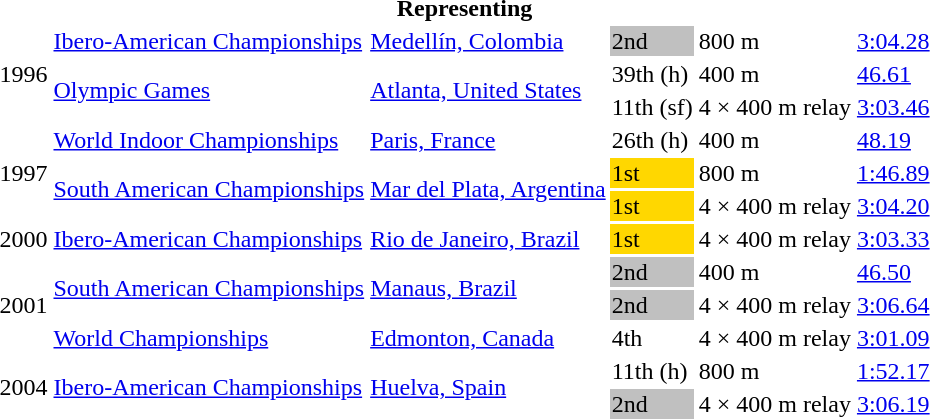<table>
<tr>
<th colspan="6">Representing </th>
</tr>
<tr>
<td rowspan=3>1996</td>
<td><a href='#'>Ibero-American Championships</a></td>
<td><a href='#'>Medellín, Colombia</a></td>
<td bgcolor=silver>2nd</td>
<td>800 m</td>
<td><a href='#'>3:04.28</a></td>
</tr>
<tr>
<td rowspan=2><a href='#'>Olympic Games</a></td>
<td rowspan=2><a href='#'>Atlanta, United States</a></td>
<td>39th (h)</td>
<td>400 m</td>
<td><a href='#'>46.61</a></td>
</tr>
<tr>
<td>11th (sf)</td>
<td>4 × 400 m relay</td>
<td><a href='#'>3:03.46</a></td>
</tr>
<tr>
<td rowspan=3>1997</td>
<td><a href='#'>World Indoor Championships</a></td>
<td><a href='#'>Paris, France</a></td>
<td>26th (h)</td>
<td>400 m</td>
<td><a href='#'>48.19</a></td>
</tr>
<tr>
<td rowspan=2><a href='#'>South American Championships</a></td>
<td rowspan=2><a href='#'>Mar del Plata, Argentina</a></td>
<td bgcolor=gold>1st</td>
<td>800 m</td>
<td><a href='#'>1:46.89</a></td>
</tr>
<tr>
<td bgcolor=gold>1st</td>
<td>4 × 400 m relay</td>
<td><a href='#'>3:04.20</a></td>
</tr>
<tr>
<td>2000</td>
<td><a href='#'>Ibero-American Championships</a></td>
<td><a href='#'>Rio de Janeiro, Brazil</a></td>
<td bgcolor=gold>1st</td>
<td>4 × 400 m relay</td>
<td><a href='#'>3:03.33</a></td>
</tr>
<tr>
<td rowspan=3>2001</td>
<td rowspan=2><a href='#'>South American Championships</a></td>
<td rowspan=2><a href='#'>Manaus, Brazil</a></td>
<td bgcolor=silver>2nd</td>
<td>400 m</td>
<td><a href='#'>46.50</a></td>
</tr>
<tr>
<td bgcolor=silver>2nd</td>
<td>4 × 400 m relay</td>
<td><a href='#'>3:06.64</a></td>
</tr>
<tr>
<td><a href='#'>World Championships</a></td>
<td><a href='#'>Edmonton, Canada</a></td>
<td>4th</td>
<td>4 × 400 m relay</td>
<td><a href='#'>3:01.09</a></td>
</tr>
<tr>
<td rowspan=2>2004</td>
<td rowspan=2><a href='#'>Ibero-American Championships</a></td>
<td rowspan=2><a href='#'>Huelva, Spain</a></td>
<td>11th (h)</td>
<td>800 m</td>
<td><a href='#'>1:52.17</a></td>
</tr>
<tr>
<td bgcolor=silver>2nd</td>
<td>4 × 400 m relay</td>
<td><a href='#'>3:06.19</a></td>
</tr>
</table>
